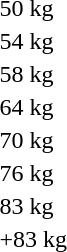<table>
<tr>
<td rowspan=2>50 kg</td>
<td rowspan=2></td>
<td rowspan=2></td>
<td></td>
</tr>
<tr>
<td></td>
</tr>
<tr>
<td rowspan=2>54 kg</td>
<td rowspan=2></td>
<td rowspan=2></td>
<td></td>
</tr>
<tr>
<td></td>
</tr>
<tr>
<td rowspan=2>58 kg</td>
<td rowspan=2></td>
<td rowspan=2></td>
<td></td>
</tr>
<tr>
<td></td>
</tr>
<tr>
<td rowspan=2>64 kg</td>
<td rowspan=2></td>
<td rowspan=2></td>
<td></td>
</tr>
<tr>
<td></td>
</tr>
<tr>
<td rowspan=2>70 kg</td>
<td rowspan=2></td>
<td rowspan=2></td>
<td></td>
</tr>
<tr>
<td></td>
</tr>
<tr>
<td rowspan=2>76 kg</td>
<td rowspan=2></td>
<td rowspan=2></td>
<td></td>
</tr>
<tr>
<td></td>
</tr>
<tr>
<td rowspan=2>83 kg</td>
<td rowspan=2></td>
<td rowspan=2></td>
<td></td>
</tr>
<tr>
<td></td>
</tr>
<tr>
<td rowspan=2>+83 kg</td>
<td rowspan=2></td>
<td rowspan=2></td>
<td></td>
</tr>
<tr>
<td></td>
</tr>
</table>
